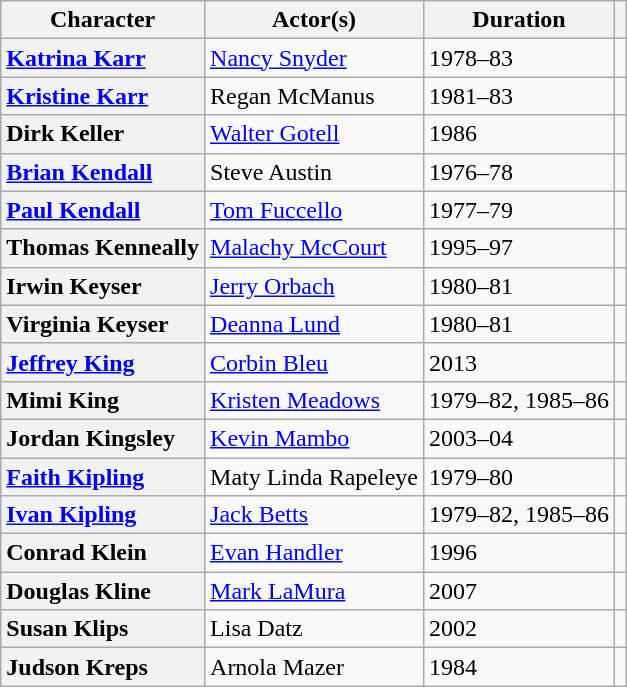<table class="wikitable unsortable">
<tr>
<th scope=col>Character</th>
<th scope=col>Actor(s)</th>
<th scope=col>Duration</th>
<th scope=col></th>
</tr>
<tr>
<th scope=row style=text-align:left><a href='#'>Katrina Karr</a></th>
<td><a href='#'>Nancy Snyder</a></td>
<td>1978–83</td>
<td></td>
</tr>
<tr>
<th scope=row style=text-align:left><a href='#'>Kristine Karr</a></th>
<td>Regan McManus</td>
<td>1981–83</td>
<td></td>
</tr>
<tr>
<th scope=row style=text-align:left>Dirk Keller</th>
<td><a href='#'>Walter Gotell</a></td>
<td>1986</td>
<td></td>
</tr>
<tr>
<th scope=row style=text-align:left><a href='#'>Brian Kendall</a></th>
<td>Steve Austin</td>
<td>1976–78</td>
<td></td>
</tr>
<tr>
<th scope=row style=text-align:left><a href='#'>Paul Kendall</a></th>
<td><a href='#'>Tom Fuccello</a></td>
<td>1977–79</td>
<td></td>
</tr>
<tr>
<th scope=row style=text-align:left>Thomas Kenneally</th>
<td><a href='#'>Malachy McCourt</a></td>
<td>1995–97</td>
<td></td>
</tr>
<tr>
<th scope=row style=text-align:left>Irwin Keyser</th>
<td><a href='#'>Jerry Orbach</a></td>
<td>1980–81</td>
<td></td>
</tr>
<tr>
<th scope=row style=text-align:left>Virginia Keyser</th>
<td><a href='#'>Deanna Lund</a></td>
<td>1980–81</td>
<td></td>
</tr>
<tr>
<th scope=row style=text-align:left><a href='#'>Jeffrey King</a></th>
<td><a href='#'>Corbin Bleu</a></td>
<td>2013</td>
<td></td>
</tr>
<tr>
<th scope=row style=text-align:left>Mimi King</th>
<td><a href='#'>Kristen Meadows</a></td>
<td>1979–82, 1985–86</td>
<td></td>
</tr>
<tr>
<th scope=row style=text-align:left>Jordan Kingsley</th>
<td><a href='#'>Kevin Mambo</a></td>
<td>2003–04</td>
<td></td>
</tr>
<tr>
<th scope=row style=text-align:left><a href='#'>Faith Kipling</a></th>
<td>Maty Linda Rapeleye</td>
<td>1979–80</td>
<td></td>
</tr>
<tr>
<th scope=row style=text-align:left><a href='#'>Ivan Kipling</a></th>
<td><a href='#'>Jack Betts</a></td>
<td>1979–82, 1985–86</td>
<td></td>
</tr>
<tr>
<th scope=row style=text-align:left>Conrad Klein</th>
<td><a href='#'>Evan Handler</a></td>
<td>1996</td>
<td></td>
</tr>
<tr>
<th scope=row style=text-align:left>Douglas Kline</th>
<td><a href='#'>Mark LaMura</a></td>
<td>2007</td>
<td></td>
</tr>
<tr>
<th scope=row style=text-align:left>Susan Klips</th>
<td>Lisa Datz</td>
<td>2002</td>
<td></td>
</tr>
<tr>
<th scope=row style=text-align:left>Judson Kreps</th>
<td>Arnola Mazer</td>
<td>1984</td>
<td></td>
</tr>
</table>
